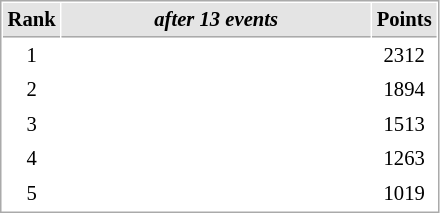<table cellspacing="1" cellpadding="3" style="border:1px solid #aaa; font-size:86%;">
<tr style="background:#e4e4e4;">
<th style="border-bottom:1px solid #aaa; width:10px;">Rank</th>
<th style="border-bottom:1px solid #aaa; width:200px;"><em>after 13 events</em></th>
<th style="border-bottom:1px solid #aaa; width:20px;">Points</th>
</tr>
<tr>
<td align=center>1</td>
<td></td>
<td align=center>2312</td>
</tr>
<tr>
<td align=center>2</td>
<td></td>
<td align=center>1894</td>
</tr>
<tr>
<td align=center>3</td>
<td></td>
<td align=center>1513</td>
</tr>
<tr>
<td align=center>4</td>
<td></td>
<td align=center>1263</td>
</tr>
<tr>
<td align=center>5</td>
<td></td>
<td align=center>1019</td>
</tr>
</table>
